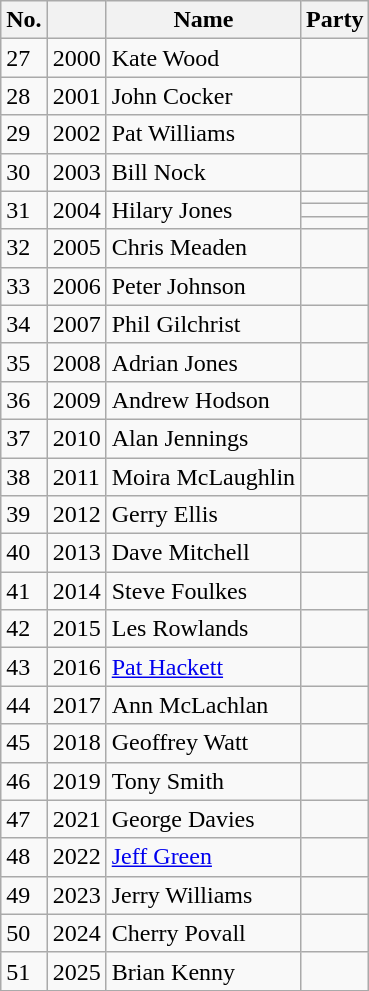<table class="wikitable sortable">
<tr>
<th>No.</th>
<th></th>
<th>Name</th>
<th colspan="2">Party</th>
</tr>
<tr>
<td>27</td>
<td>2000</td>
<td>Kate Wood</td>
<td></td>
</tr>
<tr>
<td>28</td>
<td>2001</td>
<td>John Cocker</td>
<td></td>
</tr>
<tr>
<td>29</td>
<td>2002</td>
<td>Pat Williams</td>
<td></td>
</tr>
<tr>
<td>30</td>
<td>2003</td>
<td>Bill Nock</td>
<td></td>
</tr>
<tr>
<td rowspan=3>31</td>
<td rowspan=3>2004</td>
<td rowspan=3>Hilary Jones</td>
<td></td>
</tr>
<tr>
<td></td>
</tr>
<tr>
<td></td>
</tr>
<tr>
<td>32</td>
<td>2005</td>
<td>Chris Meaden</td>
<td></td>
</tr>
<tr>
<td>33</td>
<td>2006</td>
<td>Peter Johnson</td>
<td></td>
</tr>
<tr>
<td>34</td>
<td>2007</td>
<td>Phil Gilchrist</td>
<td></td>
</tr>
<tr>
<td>35</td>
<td>2008</td>
<td>Adrian Jones</td>
<td></td>
</tr>
<tr>
<td>36</td>
<td>2009</td>
<td>Andrew Hodson</td>
<td></td>
</tr>
<tr>
<td>37</td>
<td>2010</td>
<td>Alan Jennings</td>
<td></td>
</tr>
<tr>
<td>38</td>
<td>2011</td>
<td>Moira McLaughlin</td>
<td></td>
</tr>
<tr>
<td>39</td>
<td>2012</td>
<td>Gerry Ellis</td>
<td></td>
</tr>
<tr>
<td>40</td>
<td>2013</td>
<td>Dave Mitchell</td>
<td></td>
</tr>
<tr>
<td>41</td>
<td>2014</td>
<td>Steve Foulkes</td>
<td></td>
</tr>
<tr>
<td>42</td>
<td>2015</td>
<td>Les Rowlands</td>
<td></td>
</tr>
<tr>
<td>43</td>
<td>2016</td>
<td><a href='#'>Pat Hackett</a></td>
<td></td>
</tr>
<tr>
<td>44</td>
<td>2017</td>
<td>Ann McLachlan</td>
<td></td>
</tr>
<tr>
<td>45</td>
<td>2018</td>
<td>Geoffrey Watt</td>
<td></td>
</tr>
<tr>
<td>46</td>
<td>2019</td>
<td>Tony Smith</td>
<td></td>
</tr>
<tr>
<td>47</td>
<td>2021</td>
<td>George Davies</td>
<td></td>
</tr>
<tr>
<td>48</td>
<td>2022</td>
<td><a href='#'>Jeff Green</a></td>
<td></td>
</tr>
<tr>
<td>49</td>
<td>2023</td>
<td>Jerry Williams</td>
<td></td>
</tr>
<tr>
<td>50</td>
<td>2024</td>
<td>Cherry Povall</td>
<td></td>
</tr>
<tr>
<td>51</td>
<td>2025</td>
<td>Brian Kenny</td>
<td></td>
</tr>
<tr>
</tr>
</table>
